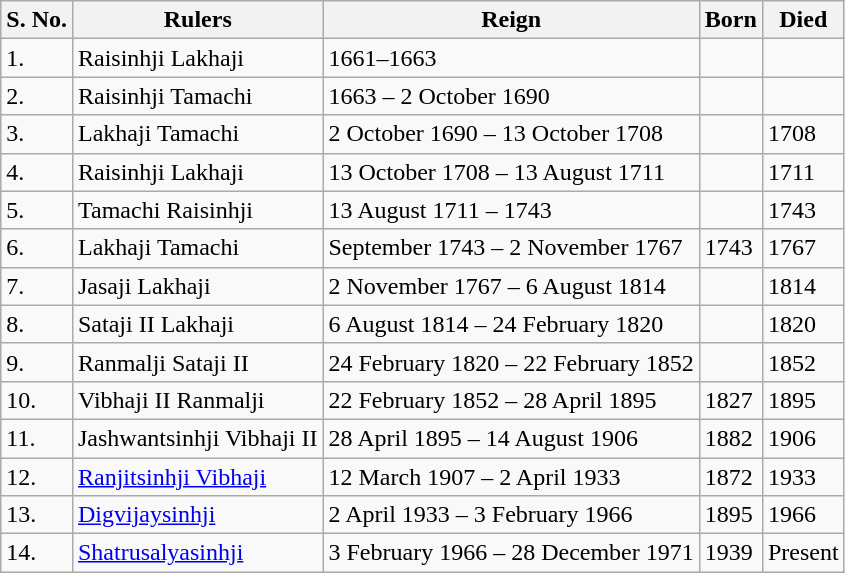<table class="sortable wikitable">
<tr>
<th>S. No.</th>
<th>Rulers</th>
<th>Reign</th>
<th>Born</th>
<th>Died</th>
</tr>
<tr>
<td>1.</td>
<td>Raisinhji Lakhaji</td>
<td>1661–1663</td>
<td></td>
<td></td>
</tr>
<tr>
<td>2.</td>
<td>Raisinhji Tamachi</td>
<td>1663 – 2 October 1690</td>
<td></td>
<td></td>
</tr>
<tr>
<td>3.</td>
<td>Lakhaji Tamachi</td>
<td>2 October 1690 – 13 October 1708</td>
<td></td>
<td>1708</td>
</tr>
<tr>
<td>4.</td>
<td>Raisinhji Lakhaji</td>
<td>13 October 1708 – 13 August 1711</td>
<td></td>
<td>1711</td>
</tr>
<tr>
<td>5.</td>
<td>Tamachi Raisinhji</td>
<td>13 August 1711 – 1743</td>
<td></td>
<td>1743</td>
</tr>
<tr>
<td>6.</td>
<td>Lakhaji Tamachi</td>
<td>September 1743 – 2 November 1767</td>
<td>1743</td>
<td>1767</td>
</tr>
<tr>
<td>7.</td>
<td>Jasaji Lakhaji</td>
<td>2 November 1767 – 6 August 1814</td>
<td></td>
<td>1814</td>
</tr>
<tr>
<td>8.</td>
<td>Sataji II Lakhaji</td>
<td>6 August 1814 – 24 February 1820</td>
<td></td>
<td>1820</td>
</tr>
<tr>
<td>9.</td>
<td>Ranmalji Sataji II</td>
<td>24 February 1820 – 22 February 1852</td>
<td></td>
<td>1852</td>
</tr>
<tr>
<td>10.</td>
<td>Vibhaji II Ranmalji</td>
<td>22 February 1852 – 28 April 1895</td>
<td>1827</td>
<td>1895</td>
</tr>
<tr>
<td>11.</td>
<td>Jashwantsinhji Vibhaji II</td>
<td>28 April 1895 – 14 August 1906</td>
<td>1882</td>
<td>1906</td>
</tr>
<tr>
<td>12.</td>
<td><a href='#'>Ranjitsinhji Vibhaji</a></td>
<td>12 March 1907 – 2 April 1933</td>
<td>1872</td>
<td>1933</td>
</tr>
<tr>
<td>13.</td>
<td><a href='#'>Digvijaysinhji</a></td>
<td>2 April 1933 – 3 February 1966</td>
<td>1895</td>
<td>1966</td>
</tr>
<tr>
<td>14.</td>
<td><a href='#'>Shatrusalyasinhji</a></td>
<td>3 February 1966 – 28 December 1971</td>
<td>1939</td>
<td>Present</td>
</tr>
</table>
